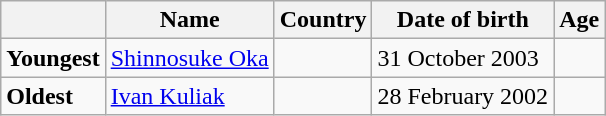<table class="wikitable">
<tr>
<th></th>
<th><strong>Name</strong></th>
<th><strong>Country</strong></th>
<th><strong>Date of birth</strong></th>
<th><strong>Age</strong></th>
</tr>
<tr>
<td><strong>Youngest</strong></td>
<td><a href='#'>Shinnosuke Oka</a></td>
<td></td>
<td>31 October 2003</td>
<td></td>
</tr>
<tr>
<td><strong>Oldest</strong></td>
<td><a href='#'>Ivan Kuliak</a></td>
<td></td>
<td>28 February 2002</td>
<td></td>
</tr>
</table>
